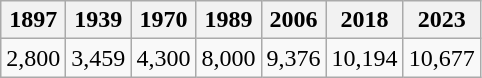<table class="wikitable">
<tr>
<th>1897</th>
<th>1939</th>
<th>1970</th>
<th>1989</th>
<th>2006</th>
<th>2018</th>
<th>2023</th>
</tr>
<tr>
<td>2,800</td>
<td> 3,459</td>
<td> 4,300</td>
<td> 8,000</td>
<td> 9,376</td>
<td> 10,194</td>
<td> 10,677</td>
</tr>
</table>
